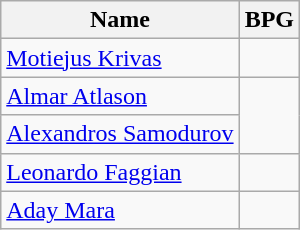<table class=wikitable>
<tr>
<th>Name</th>
<th>BPG</th>
</tr>
<tr>
<td> <a href='#'>Motiejus Krivas</a></td>
<td></td>
</tr>
<tr>
<td> <a href='#'>Almar Atlason</a></td>
<td rowspan=2></td>
</tr>
<tr>
<td> <a href='#'>Alexandros Samodurov</a></td>
</tr>
<tr>
<td> <a href='#'>Leonardo Faggian</a></td>
<td></td>
</tr>
<tr>
<td> <a href='#'>Aday Mara</a></td>
<td></td>
</tr>
</table>
